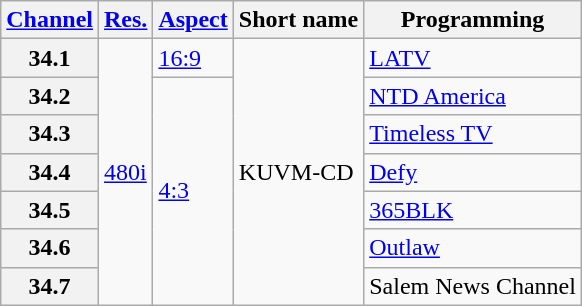<table class="wikitable">
<tr>
<th><a href='#'>Channel</a></th>
<th><a href='#'>Res.</a></th>
<th><a href='#'>Aspect</a></th>
<th>Short name</th>
<th>Programming</th>
</tr>
<tr>
<th scope = "row">34.1</th>
<td rowspan=7><a href='#'>480i</a></td>
<td><a href='#'>16:9</a></td>
<td rowspan=7>KUVM-CD</td>
<td><a href='#'>LATV</a></td>
</tr>
<tr>
<th scope = "row">34.2</th>
<td rowspan=6><a href='#'>4:3</a></td>
<td><a href='#'>NTD America</a></td>
</tr>
<tr>
<th scope = "row">34.3</th>
<td><a href='#'>Timeless TV</a></td>
</tr>
<tr>
<th scope = "row">34.4</th>
<td><a href='#'>Defy</a></td>
</tr>
<tr>
<th scope = "row">34.5</th>
<td><a href='#'>365BLK</a></td>
</tr>
<tr>
<th scope = "row">34.6</th>
<td><a href='#'>Outlaw</a></td>
</tr>
<tr>
<th scope = "row">34.7</th>
<td>Salem News Channel</td>
</tr>
</table>
